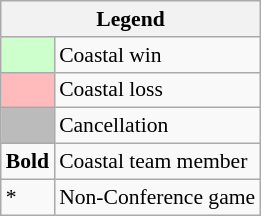<table class="wikitable" style="font-size:90%">
<tr>
<th colspan=2>Legend</th>
</tr>
<tr>
<td style="background:#ccffcc;"> </td>
<td>Coastal win</td>
</tr>
<tr>
<td style="background:#ffbbbb;"> </td>
<td>Coastal loss</td>
</tr>
<tr>
<td style="background:#bbbbbb;"> </td>
<td>Cancellation</td>
</tr>
<tr>
<td><strong>Bold</strong></td>
<td>Coastal team member</td>
</tr>
<tr>
<td>*</td>
<td>Non-Conference game</td>
</tr>
</table>
